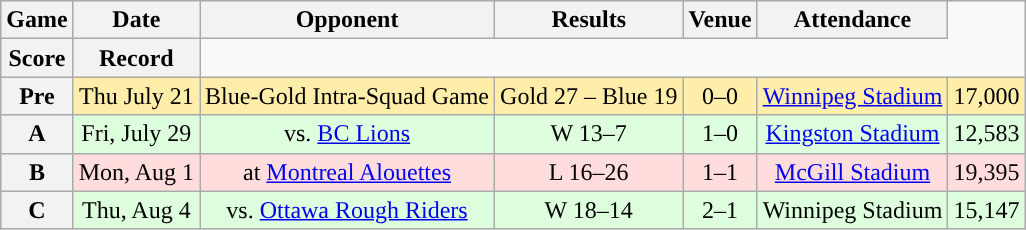<table class="wikitable" style="text-align:center">
<tr>
<th>Game</th>
<th>Date</th>
<th>Opponent</th>
<th>Results</th>
<th>Venue</th>
<th>Attendance</th>
</tr>
<tr>
<th>Score</th>
<th>Record</th>
</tr>
<tr style="background: #ffeeaa;">
<th>Pre</th>
<td>Thu July 21</td>
<td>Blue-Gold Intra-Squad Game</td>
<td>Gold 27 – Blue 19</td>
<td>0–0</td>
<td><a href='#'>Winnipeg Stadium</a></td>
<td>17,000</td>
</tr>
<tr style="background: #ddffdd;">
<th>A</th>
<td>Fri, July 29</td>
<td>vs. <a href='#'>BC Lions</a></td>
<td>W 13–7</td>
<td>1–0</td>
<td><a href='#'>Kingston Stadium</a></td>
<td>12,583</td>
</tr>
<tr style="background: #ffdddd;">
<th>B</th>
<td>Mon, Aug 1</td>
<td>at <a href='#'>Montreal Alouettes</a></td>
<td>L 16–26</td>
<td>1–1</td>
<td><a href='#'>McGill Stadium</a></td>
<td>19,395</td>
</tr>
<tr style="background:#ddffdd;">
<th>C</th>
<td>Thu, Aug 4</td>
<td>vs. <a href='#'>Ottawa Rough Riders</a></td>
<td>W 18–14</td>
<td>2–1</td>
<td>Winnipeg Stadium</td>
<td>15,147</td>
</tr>
</table>
